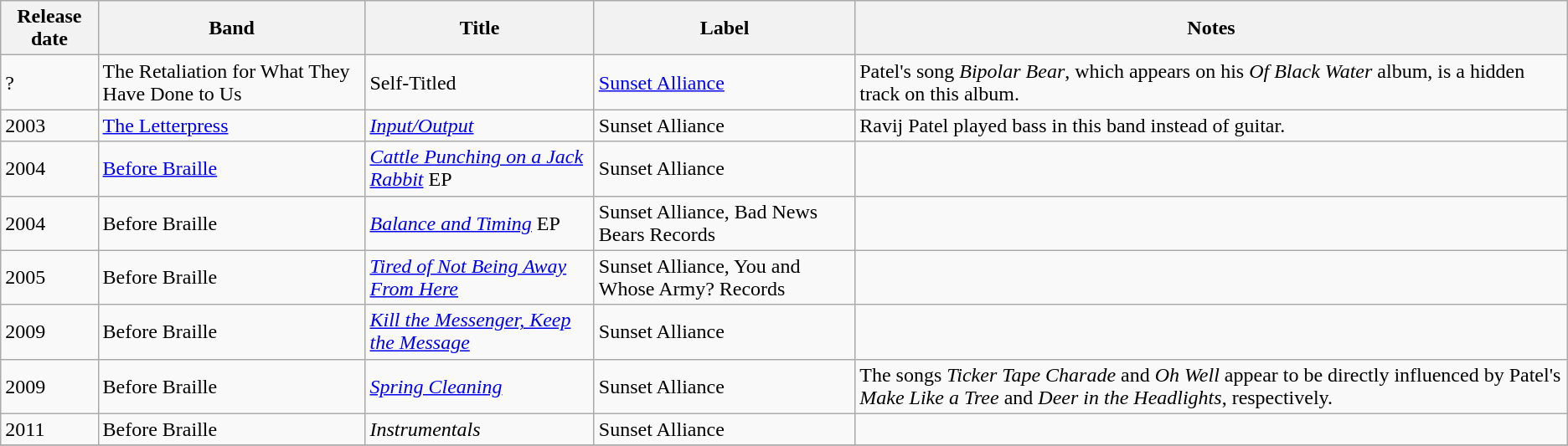<table class="wikitable">
<tr>
<th>Release date</th>
<th>Band</th>
<th>Title</th>
<th>Label</th>
<th>Notes</th>
</tr>
<tr>
<td>?</td>
<td>The Retaliation for What They Have Done to Us</td>
<td>Self-Titled</td>
<td><a href='#'>Sunset Alliance</a></td>
<td>Patel's song <em>Bipolar Bear</em>, which appears on his <em>Of Black Water</em> album, is a hidden track on this album.</td>
</tr>
<tr>
<td>2003</td>
<td><a href='#'>The Letterpress</a></td>
<td><em><a href='#'>Input/Output</a></em></td>
<td>Sunset Alliance</td>
<td>Ravij Patel played bass in this band instead of guitar.</td>
</tr>
<tr>
<td>2004</td>
<td><a href='#'>Before Braille</a></td>
<td><em><a href='#'>Cattle Punching on a Jack Rabbit</a></em> EP</td>
<td>Sunset Alliance</td>
<td></td>
</tr>
<tr>
<td>2004</td>
<td>Before Braille</td>
<td><em><a href='#'>Balance and Timing</a></em> EP</td>
<td>Sunset Alliance, Bad News Bears Records</td>
<td></td>
</tr>
<tr>
<td>2005</td>
<td>Before Braille</td>
<td><em><a href='#'>Tired of Not Being Away From Here</a></em></td>
<td>Sunset Alliance, You and Whose Army? Records</td>
<td></td>
</tr>
<tr>
<td>2009</td>
<td>Before Braille</td>
<td><em><a href='#'>Kill the Messenger, Keep the Message</a></em></td>
<td>Sunset Alliance</td>
<td></td>
</tr>
<tr>
<td>2009</td>
<td>Before Braille</td>
<td><a href='#'><em>Spring Cleaning</em></a></td>
<td>Sunset Alliance</td>
<td>The songs <em>Ticker Tape Charade</em> and <em>Oh Well</em> appear to be directly influenced by Patel's <em>Make Like a Tree</em> and <em>Deer in the Headlights</em>, respectively.</td>
</tr>
<tr>
<td>2011</td>
<td>Before Braille</td>
<td><em>Instrumentals</em></td>
<td>Sunset Alliance</td>
<td></td>
</tr>
<tr>
</tr>
</table>
